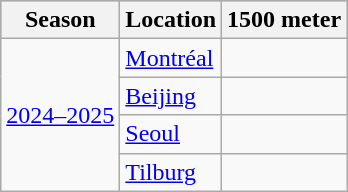<table class="wikitable" style="display: inline-table;">
<tr align="center" bgcolor="#b0c4de">
<th>Season</th>
<th>Location</th>
<th>1500 meter</th>
</tr>
<tr>
<td rowspan=4><a href='#'>2024–2025</a></td>
<td> <a href='#'>Montréal</a></td>
<td style="text-align:center;"></td>
</tr>
<tr>
<td> <a href='#'>Beijing</a></td>
<td style="text-align:center;"></td>
</tr>
<tr>
<td> <a href='#'>Seoul</a></td>
<td style="text-align:center;"></td>
</tr>
<tr>
<td> <a href='#'>Tilburg</a></td>
<td style="text-align:center;"></td>
</tr>
</table>
